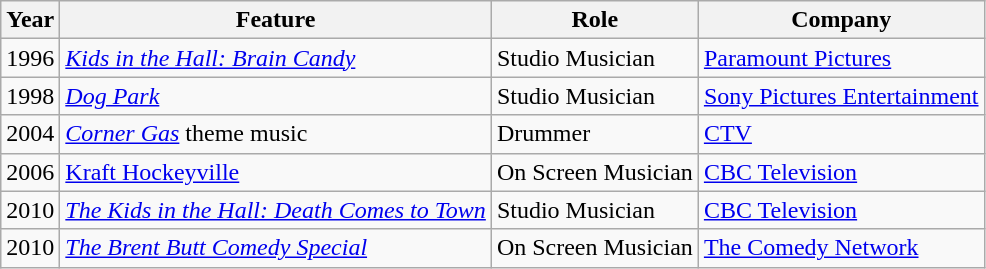<table class="wikitable">
<tr>
<th>Year</th>
<th>Feature</th>
<th>Role</th>
<th>Company</th>
</tr>
<tr>
<td>1996</td>
<td><div><em><a href='#'>Kids in the Hall: Brain Candy</a></em></div></td>
<td><div>Studio Musician</div></td>
<td><div><a href='#'>Paramount Pictures</a></div></td>
</tr>
<tr>
<td>1998</td>
<td><div><em><a href='#'>Dog Park</a></em></div></td>
<td><div>Studio Musician</div></td>
<td><div><a href='#'>Sony Pictures Entertainment</a></div></td>
</tr>
<tr>
<td>2004</td>
<td><div><em><a href='#'>Corner Gas</a></em> theme music</div></td>
<td><div>Drummer</div></td>
<td><div><a href='#'>CTV</a></div></td>
</tr>
<tr>
<td>2006</td>
<td><div><a href='#'>Kraft Hockeyville</a></div></td>
<td><div>On Screen Musician</div></td>
<td><div><a href='#'>CBC Television</a></div></td>
</tr>
<tr>
<td>2010</td>
<td><div><em><a href='#'>The Kids in the Hall: Death Comes to Town</a></em></div></td>
<td><div>Studio Musician</div></td>
<td><div><a href='#'>CBC Television</a></div></td>
</tr>
<tr>
<td>2010</td>
<td><div><em><a href='#'>The Brent Butt Comedy Special</a></em></div></td>
<td><div>On Screen Musician</div></td>
<td><div><a href='#'>The Comedy Network</a></div></td>
</tr>
</table>
